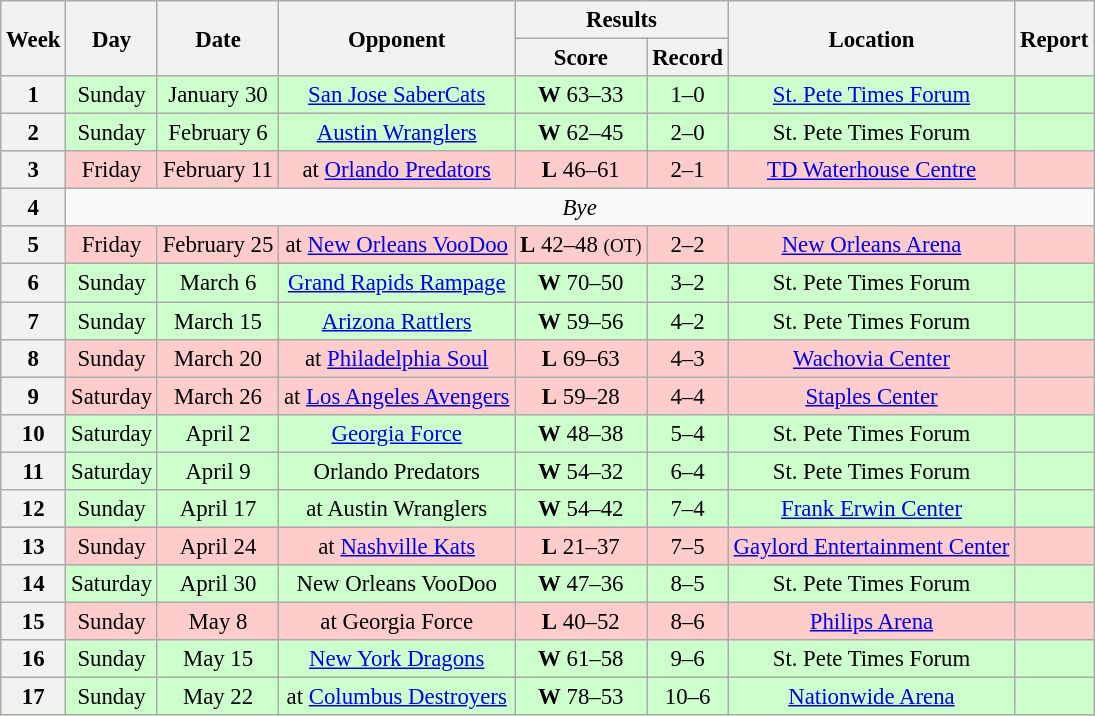<table class="wikitable" style="font-size: 95%;">
<tr>
<th rowspan="2">Week</th>
<th rowspan="2">Day</th>
<th rowspan="2">Date</th>
<th rowspan="2">Opponent</th>
<th colspan="2">Results</th>
<th rowspan="2">Location</th>
<th rowspan="2">Report</th>
</tr>
<tr>
<th>Score</th>
<th>Record</th>
</tr>
<tr style= background:#ccffcc;>
<th align="center"><strong>1</strong></th>
<td align="center">Sunday</td>
<td align="center">January 30</td>
<td align="center"><a href='#'>San Jose SaberCats</a></td>
<td align="center"><strong>W</strong> 63–33</td>
<td align="center">1–0</td>
<td align="center"><a href='#'>St. Pete Times Forum</a></td>
<td align="center"></td>
</tr>
<tr style= background:#ccffcc;>
<th align="center"><strong>2</strong></th>
<td align="center">Sunday</td>
<td align="center">February 6</td>
<td align="center"><a href='#'>Austin Wranglers</a></td>
<td align="center"><strong>W</strong> 62–45</td>
<td align="center">2–0</td>
<td align="center">St. Pete Times Forum</td>
<td align="center"></td>
</tr>
<tr style= background:#ffcccc;>
<th align="center"><strong>3</strong></th>
<td align="center">Friday</td>
<td align="center">February 11</td>
<td align="center">at <a href='#'>Orlando Predators</a></td>
<td align="center"><strong>L</strong> 46–61</td>
<td align="center">2–1</td>
<td align="center"><a href='#'>TD Waterhouse Centre</a></td>
<td align="center"></td>
</tr>
<tr style=>
<th align="center"><strong>4</strong></th>
<td colspan="9" align="center" valign="middle"><em>Bye</em></td>
</tr>
<tr style= background:#ffcccc;>
<th align="center"><strong>5</strong></th>
<td align="center">Friday</td>
<td align="center">February 25</td>
<td align="center">at <a href='#'>New Orleans VooDoo</a></td>
<td align="center"><strong>L</strong> 42–48 <small>(OT)</small></td>
<td align="center">2–2</td>
<td align="center"><a href='#'>New Orleans Arena</a></td>
<td align="center"></td>
</tr>
<tr style= background:#ccffcc;>
<th align="center"><strong>6</strong></th>
<td align="center">Sunday</td>
<td align="center">March 6</td>
<td align="center"><a href='#'>Grand Rapids Rampage</a></td>
<td align="center"><strong>W</strong> 70–50</td>
<td align="center">3–2</td>
<td align="center">St. Pete Times Forum</td>
<td align="center"></td>
</tr>
<tr style= background:#ccffcc;>
<th align="center"><strong>7</strong></th>
<td align="center">Sunday</td>
<td align="center">March 15</td>
<td align="center"><a href='#'>Arizona Rattlers</a></td>
<td align="center"><strong>W</strong> 59–56</td>
<td align="center">4–2</td>
<td align="center">St. Pete Times Forum</td>
<td align="center"></td>
</tr>
<tr style= background:#ffcccc;>
<th align="center"><strong>8</strong></th>
<td align="center">Sunday</td>
<td align="center">March 20</td>
<td align="center">at <a href='#'>Philadelphia Soul</a></td>
<td align="center"><strong>L</strong> 69–63</td>
<td align="center">4–3</td>
<td align="center"><a href='#'>Wachovia Center</a></td>
<td align="center"></td>
</tr>
<tr style= background:#ffcccc;>
<th align="center"><strong>9</strong></th>
<td align="center">Saturday</td>
<td align="center">March 26</td>
<td align="center">at <a href='#'>Los Angeles Avengers</a></td>
<td align="center"><strong>L</strong> 59–28</td>
<td align="center">4–4</td>
<td align="center"><a href='#'>Staples Center</a></td>
<td align="center"></td>
</tr>
<tr style= background:#ccffcc;>
<th align="center"><strong>10</strong></th>
<td align="center">Saturday</td>
<td align="center">April 2</td>
<td align="center"><a href='#'>Georgia Force</a></td>
<td align="center"><strong>W</strong> 48–38</td>
<td align="center">5–4</td>
<td align="center">St. Pete Times Forum</td>
<td align="center"></td>
</tr>
<tr style= background:#ccffcc;>
<th align="center"><strong>11</strong></th>
<td align="center">Saturday</td>
<td align="center">April 9</td>
<td align="center">Orlando Predators</td>
<td align="center"><strong>W</strong> 54–32</td>
<td align="center">6–4</td>
<td align="center">St. Pete Times Forum</td>
<td align="center"></td>
</tr>
<tr style= background:#ccffcc;>
<th align="center"><strong>12</strong></th>
<td align="center">Sunday</td>
<td align="center">April 17</td>
<td align="center">at Austin Wranglers</td>
<td align="center"><strong>W</strong> 54–42</td>
<td align="center">7–4</td>
<td align="center"><a href='#'>Frank Erwin Center</a></td>
<td align="center"></td>
</tr>
<tr style= background:#ffcccc;>
<th align="center"><strong>13</strong></th>
<td align="center">Sunday</td>
<td align="center">April 24</td>
<td align="center">at <a href='#'>Nashville Kats</a></td>
<td align="center"><strong>L</strong> 21–37</td>
<td align="center">7–5</td>
<td align="center"><a href='#'>Gaylord Entertainment Center</a></td>
<td align="center"></td>
</tr>
<tr style= background:#ccffcc;>
<th align="center"><strong>14</strong></th>
<td align="center">Saturday</td>
<td align="center">April 30</td>
<td align="center">New Orleans VooDoo</td>
<td align="center"><strong>W</strong> 47–36</td>
<td align="center">8–5</td>
<td align="center">St. Pete Times Forum</td>
<td align="center"></td>
</tr>
<tr style= background:#ffcccc;>
<th align="center"><strong>15</strong></th>
<td align="center">Sunday</td>
<td align="center">May 8</td>
<td align="center">at Georgia Force</td>
<td align="center"><strong>L</strong> 40–52</td>
<td align="center">8–6</td>
<td align="center"><a href='#'>Philips Arena</a></td>
<td align="center"></td>
</tr>
<tr style= background:#ccffcc;>
<th align="center"><strong>16</strong></th>
<td align="center">Sunday</td>
<td align="center">May 15</td>
<td align="center"><a href='#'>New York Dragons</a></td>
<td align="center"><strong>W</strong> 61–58</td>
<td align="center">9–6</td>
<td align="center">St. Pete Times Forum</td>
<td align="center"></td>
</tr>
<tr style= background:#ccffcc;>
<th align="center"><strong>17</strong></th>
<td align="center">Sunday</td>
<td align="center">May 22</td>
<td align="center">at <a href='#'>Columbus Destroyers</a></td>
<td align="center"><strong>W</strong> 78–53</td>
<td align="center">10–6</td>
<td align="center"><a href='#'>Nationwide Arena</a></td>
<td align="center"></td>
</tr>
</table>
